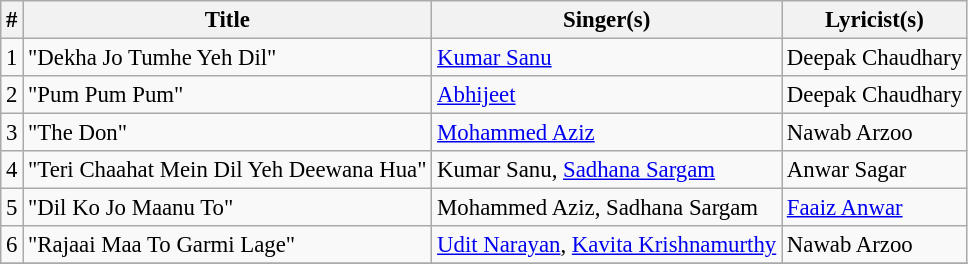<table class="wikitable" style="font-size:95%;">
<tr>
<th>#</th>
<th>Title</th>
<th>Singer(s)</th>
<th>Lyricist(s)</th>
</tr>
<tr>
<td>1</td>
<td>"Dekha Jo Tumhe Yeh Dil"</td>
<td><a href='#'>Kumar Sanu</a></td>
<td>Deepak Chaudhary</td>
</tr>
<tr>
<td>2</td>
<td>"Pum Pum Pum"</td>
<td><a href='#'>Abhijeet</a></td>
<td>Deepak Chaudhary</td>
</tr>
<tr>
<td>3</td>
<td>"The Don"</td>
<td><a href='#'>Mohammed Aziz</a></td>
<td>Nawab Arzoo</td>
</tr>
<tr>
<td>4</td>
<td>"Teri Chaahat Mein Dil Yeh Deewana Hua"</td>
<td>Kumar Sanu, <a href='#'>Sadhana Sargam</a></td>
<td>Anwar Sagar</td>
</tr>
<tr>
<td>5</td>
<td>"Dil Ko Jo Maanu To"</td>
<td>Mohammed Aziz, Sadhana Sargam</td>
<td><a href='#'>Faaiz Anwar</a></td>
</tr>
<tr>
<td>6</td>
<td>"Rajaai Maa To Garmi Lage"</td>
<td><a href='#'>Udit Narayan</a>, <a href='#'>Kavita Krishnamurthy</a></td>
<td>Nawab Arzoo</td>
</tr>
<tr>
</tr>
</table>
